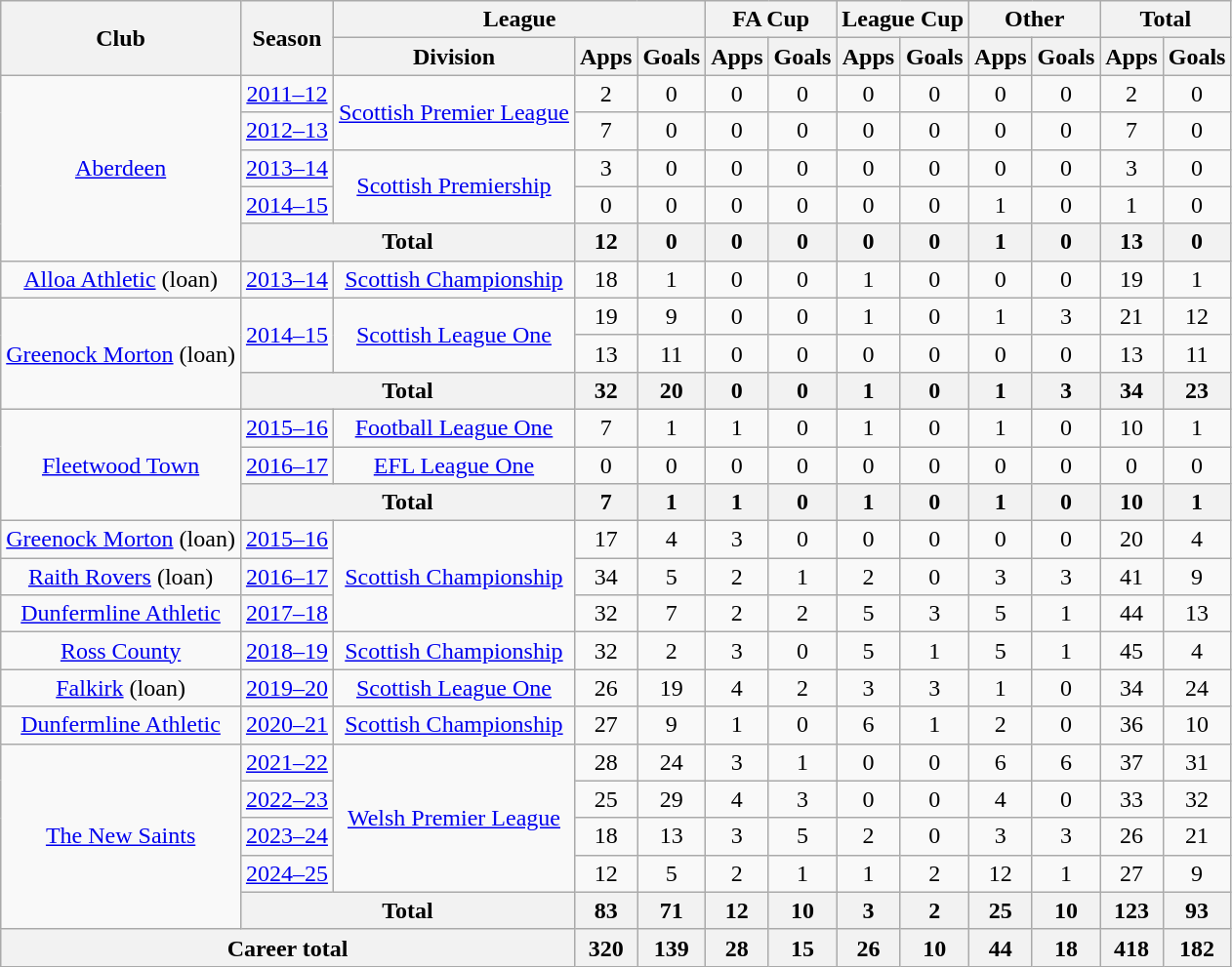<table class="wikitable" style="text-align: center">
<tr>
<th rowspan="2">Club</th>
<th rowspan="2">Season</th>
<th colspan="3">League</th>
<th colspan="2">FA Cup</th>
<th colspan="2">League Cup</th>
<th colspan="2">Other</th>
<th colspan="2">Total</th>
</tr>
<tr>
<th>Division</th>
<th>Apps</th>
<th>Goals</th>
<th>Apps</th>
<th>Goals</th>
<th>Apps</th>
<th>Goals</th>
<th>Apps</th>
<th>Goals</th>
<th>Apps</th>
<th>Goals</th>
</tr>
<tr>
<td rowspan="5"><a href='#'>Aberdeen</a></td>
<td><a href='#'>2011–12</a></td>
<td rowspan="2"><a href='#'>Scottish Premier League</a></td>
<td>2</td>
<td>0</td>
<td>0</td>
<td>0</td>
<td>0</td>
<td>0</td>
<td>0</td>
<td>0</td>
<td>2</td>
<td>0</td>
</tr>
<tr>
<td><a href='#'>2012–13</a></td>
<td>7</td>
<td>0</td>
<td>0</td>
<td>0</td>
<td>0</td>
<td>0</td>
<td>0</td>
<td>0</td>
<td>7</td>
<td>0</td>
</tr>
<tr>
<td><a href='#'>2013–14</a></td>
<td rowspan="2"><a href='#'>Scottish Premiership</a></td>
<td>3</td>
<td>0</td>
<td>0</td>
<td>0</td>
<td>0</td>
<td>0</td>
<td>0</td>
<td>0</td>
<td>3</td>
<td>0</td>
</tr>
<tr>
<td><a href='#'>2014–15</a></td>
<td>0</td>
<td>0</td>
<td>0</td>
<td>0</td>
<td>0</td>
<td>0</td>
<td>1</td>
<td>0</td>
<td>1</td>
<td>0</td>
</tr>
<tr>
<th colspan="2">Total</th>
<th>12</th>
<th>0</th>
<th>0</th>
<th>0</th>
<th>0</th>
<th>0</th>
<th>1</th>
<th>0</th>
<th>13</th>
<th>0</th>
</tr>
<tr>
<td><a href='#'>Alloa Athletic</a> (loan)</td>
<td><a href='#'>2013–14</a></td>
<td><a href='#'>Scottish Championship</a></td>
<td>18</td>
<td>1</td>
<td>0</td>
<td>0</td>
<td>1</td>
<td>0</td>
<td>0</td>
<td>0</td>
<td>19</td>
<td>1</td>
</tr>
<tr>
<td rowspan="3"><a href='#'>Greenock Morton</a> (loan)</td>
<td rowspan="2"><a href='#'>2014–15</a></td>
<td rowspan="2"><a href='#'>Scottish League One</a></td>
<td>19</td>
<td>9</td>
<td>0</td>
<td>0</td>
<td>1</td>
<td>0</td>
<td>1</td>
<td>3</td>
<td>21</td>
<td>12</td>
</tr>
<tr>
<td>13</td>
<td>11</td>
<td>0</td>
<td>0</td>
<td>0</td>
<td>0</td>
<td>0</td>
<td>0</td>
<td>13</td>
<td>11</td>
</tr>
<tr>
<th colspan="2">Total</th>
<th>32</th>
<th>20</th>
<th>0</th>
<th>0</th>
<th>1</th>
<th>0</th>
<th>1</th>
<th>3</th>
<th>34</th>
<th>23</th>
</tr>
<tr>
<td rowspan="3"><a href='#'>Fleetwood Town</a></td>
<td><a href='#'>2015–16</a></td>
<td><a href='#'>Football League One</a></td>
<td>7</td>
<td>1</td>
<td>1</td>
<td>0</td>
<td>1</td>
<td>0</td>
<td>1</td>
<td>0</td>
<td>10</td>
<td>1</td>
</tr>
<tr>
<td><a href='#'>2016–17</a></td>
<td><a href='#'>EFL League One</a></td>
<td>0</td>
<td>0</td>
<td>0</td>
<td>0</td>
<td>0</td>
<td>0</td>
<td>0</td>
<td>0</td>
<td>0</td>
<td>0</td>
</tr>
<tr>
<th colspan="2">Total</th>
<th>7</th>
<th>1</th>
<th>1</th>
<th>0</th>
<th>1</th>
<th>0</th>
<th>1</th>
<th>0</th>
<th>10</th>
<th>1</th>
</tr>
<tr>
<td><a href='#'>Greenock Morton</a> (loan)</td>
<td><a href='#'>2015–16</a></td>
<td rowspan="3"><a href='#'>Scottish Championship</a></td>
<td>17</td>
<td>4</td>
<td>3</td>
<td>0</td>
<td>0</td>
<td>0</td>
<td>0</td>
<td>0</td>
<td>20</td>
<td>4</td>
</tr>
<tr>
<td><a href='#'>Raith Rovers</a> (loan)</td>
<td><a href='#'>2016–17</a></td>
<td>34</td>
<td>5</td>
<td>2</td>
<td>1</td>
<td>2</td>
<td>0</td>
<td>3</td>
<td>3</td>
<td>41</td>
<td>9</td>
</tr>
<tr>
<td><a href='#'>Dunfermline Athletic</a></td>
<td><a href='#'>2017–18</a></td>
<td>32</td>
<td>7</td>
<td>2</td>
<td>2</td>
<td>5</td>
<td>3</td>
<td>5</td>
<td>1</td>
<td>44</td>
<td>13</td>
</tr>
<tr>
<td><a href='#'>Ross County</a></td>
<td><a href='#'>2018–19</a></td>
<td><a href='#'>Scottish Championship</a></td>
<td>32</td>
<td>2</td>
<td>3</td>
<td>0</td>
<td>5</td>
<td>1</td>
<td>5</td>
<td>1</td>
<td>45</td>
<td>4</td>
</tr>
<tr>
<td><a href='#'>Falkirk</a> (loan)</td>
<td><a href='#'>2019–20</a></td>
<td><a href='#'>Scottish League One</a></td>
<td>26</td>
<td>19</td>
<td>4</td>
<td>2</td>
<td>3</td>
<td>3</td>
<td>1</td>
<td>0</td>
<td>34</td>
<td>24</td>
</tr>
<tr>
<td><a href='#'>Dunfermline Athletic</a></td>
<td><a href='#'>2020–21</a></td>
<td><a href='#'>Scottish Championship</a></td>
<td>27</td>
<td>9</td>
<td>1</td>
<td>0</td>
<td>6</td>
<td>1</td>
<td>2</td>
<td>0</td>
<td>36</td>
<td>10</td>
</tr>
<tr>
<td rowspan="5"><a href='#'>The New Saints</a></td>
<td><a href='#'>2021–22</a></td>
<td rowspan="4"><a href='#'>Welsh Premier League</a></td>
<td>28</td>
<td>24</td>
<td>3</td>
<td>1</td>
<td>0</td>
<td>0</td>
<td>6</td>
<td>6</td>
<td>37</td>
<td>31</td>
</tr>
<tr>
<td><a href='#'>2022–23</a></td>
<td>25</td>
<td>29</td>
<td>4</td>
<td>3</td>
<td>0</td>
<td>0</td>
<td>4</td>
<td>0</td>
<td>33</td>
<td>32</td>
</tr>
<tr>
<td><a href='#'>2023–24</a></td>
<td>18</td>
<td>13</td>
<td>3</td>
<td>5</td>
<td>2</td>
<td>0</td>
<td>3</td>
<td>3</td>
<td>26</td>
<td>21</td>
</tr>
<tr>
<td><a href='#'>2024–25</a></td>
<td>12</td>
<td>5</td>
<td>2</td>
<td>1</td>
<td>1</td>
<td>2</td>
<td>12</td>
<td>1</td>
<td>27</td>
<td>9</td>
</tr>
<tr>
<th colspan="2">Total</th>
<th>83</th>
<th>71</th>
<th>12</th>
<th>10</th>
<th>3</th>
<th>2</th>
<th>25</th>
<th>10</th>
<th>123</th>
<th>93</th>
</tr>
<tr>
<th colspan="3">Career total</th>
<th>320</th>
<th>139</th>
<th>28</th>
<th>15</th>
<th>26</th>
<th>10</th>
<th>44</th>
<th>18</th>
<th>418</th>
<th>182</th>
</tr>
</table>
